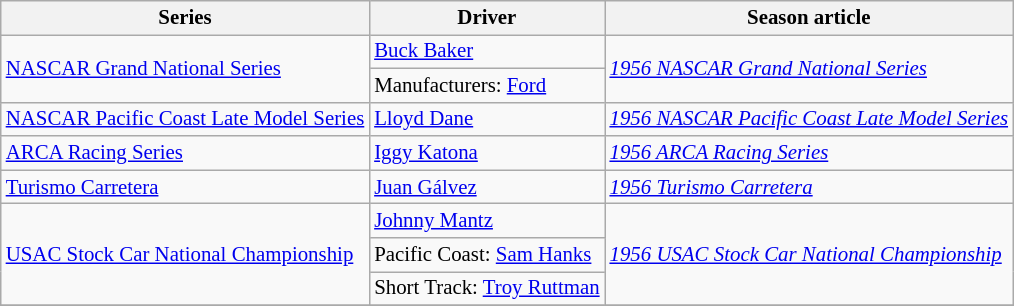<table class="wikitable" style="font-size: 87%;">
<tr>
<th>Series</th>
<th>Driver</th>
<th>Season article</th>
</tr>
<tr>
<td rowspan=2><a href='#'>NASCAR Grand National Series</a></td>
<td> <a href='#'>Buck Baker</a></td>
<td rowspan=2><em><a href='#'>1956 NASCAR Grand National Series</a></em></td>
</tr>
<tr>
<td>Manufacturers:  <a href='#'>Ford</a></td>
</tr>
<tr>
<td><a href='#'>NASCAR Pacific Coast Late Model Series</a></td>
<td> <a href='#'>Lloyd Dane</a></td>
<td><em><a href='#'>1956 NASCAR Pacific Coast Late Model Series</a></em></td>
</tr>
<tr>
<td><a href='#'>ARCA Racing Series</a></td>
<td> <a href='#'>Iggy Katona</a></td>
<td><em><a href='#'>1956 ARCA Racing Series</a></em></td>
</tr>
<tr>
<td><a href='#'>Turismo Carretera</a></td>
<td> <a href='#'>Juan Gálvez</a></td>
<td><em><a href='#'>1956 Turismo Carretera</a></em></td>
</tr>
<tr>
<td rowspan=3><a href='#'>USAC Stock Car National Championship</a></td>
<td> <a href='#'>Johnny Mantz</a></td>
<td rowspan=3><em><a href='#'>1956 USAC Stock Car National Championship</a></em></td>
</tr>
<tr>
<td>Pacific Coast:  <a href='#'>Sam Hanks</a></td>
</tr>
<tr>
<td>Short Track:  <a href='#'>Troy Ruttman</a></td>
</tr>
<tr>
</tr>
</table>
